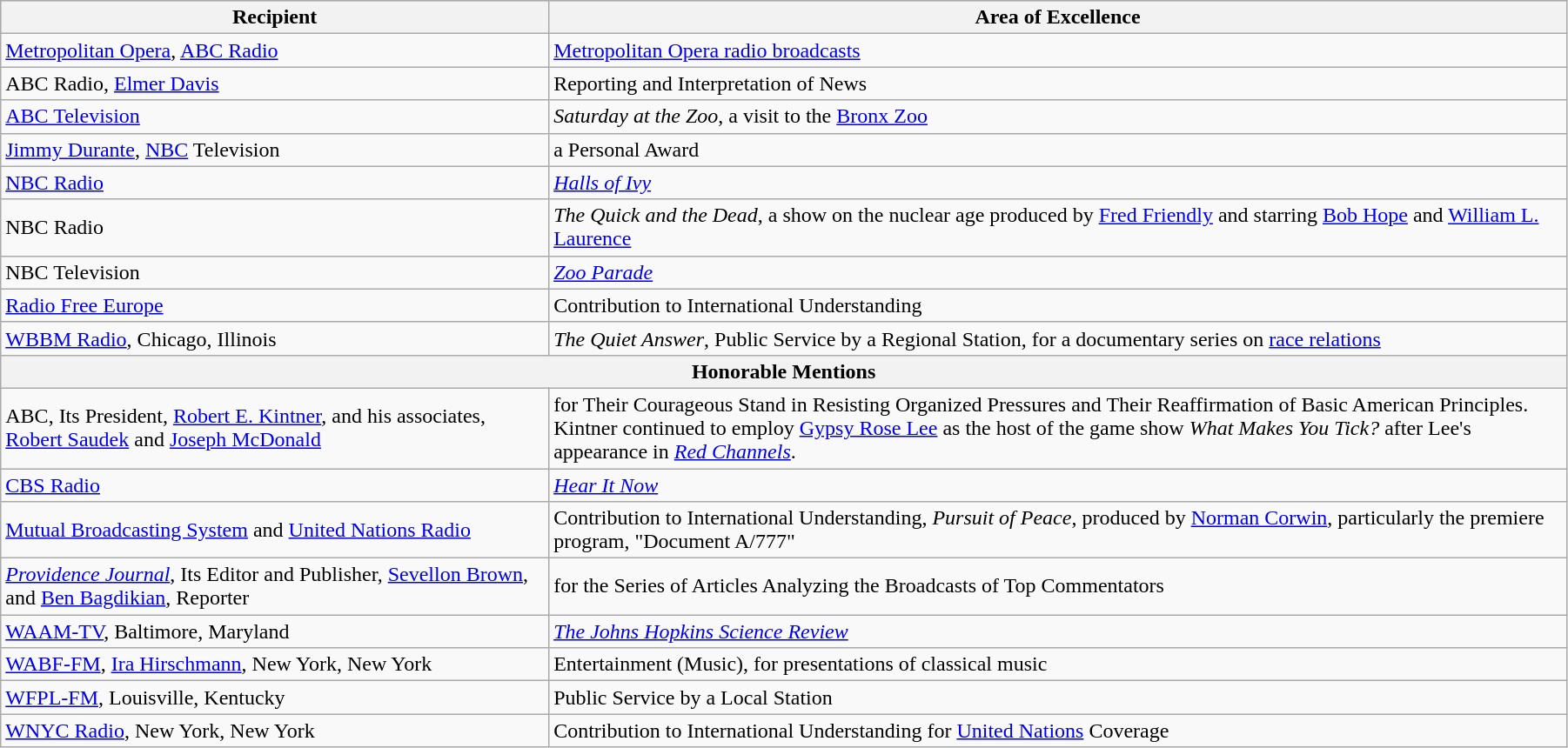<table class="wikitable" style="width:95%">
<tr bgcolor="#CCCCCC">
<th width=35%>Recipient</th>
<th width=65%>Area of Excellence</th>
</tr>
<tr>
<td rowspan="1"><a href='#'>Metropolitan Opera</a>, <a href='#'>ABC Radio</a></td>
<td><a href='#'>Metropolitan Opera radio broadcasts</a></td>
</tr>
<tr>
<td rowspan="1">ABC Radio, <a href='#'>Elmer Davis</a></td>
<td>Reporting and Interpretation of News</td>
</tr>
<tr>
<td rowspan="1"><a href='#'>ABC Television</a></td>
<td><em>Saturday at the Zoo</em>, a visit to the <a href='#'>Bronx Zoo</a></td>
</tr>
<tr>
<td rowspan="1"><a href='#'>Jimmy Durante</a>, <a href='#'>NBC</a> Television</td>
<td>a Personal Award</td>
</tr>
<tr>
<td rowspan="1"><a href='#'>NBC Radio</a></td>
<td><em><a href='#'>Halls of Ivy</a></em></td>
</tr>
<tr>
<td rowspan="1">NBC Radio</td>
<td><em>The Quick and the Dead</em>, a show on the nuclear age produced by <a href='#'>Fred Friendly</a> and starring <a href='#'>Bob Hope</a> and <a href='#'>William L. Laurence</a></td>
</tr>
<tr>
<td rowspan="1">NBC Television</td>
<td><em><a href='#'>Zoo Parade</a></em></td>
</tr>
<tr>
<td rowspan="1"><a href='#'>Radio Free Europe</a></td>
<td>Contribution to International Understanding</td>
</tr>
<tr>
<td rowspan="1"><a href='#'>WBBM Radio</a>, Chicago, Illinois</td>
<td><em>The Quiet Answer</em>, Public Service by a Regional Station, for a documentary series on <a href='#'>race relations</a></td>
</tr>
<tr>
<th colspan="2">Honorable Mentions</th>
</tr>
<tr>
<td rowspan="1">ABC, Its President, <a href='#'>Robert E. Kintner</a>, and his associates, <a href='#'>Robert Saudek</a> and <a href='#'>Joseph McDonald</a></td>
<td>for Their Courageous Stand in Resisting Organized Pressures and Their Reaffirmation of Basic American Principles. Kintner continued to employ <a href='#'>Gypsy Rose Lee</a> as the host of the game show <em>What Makes You Tick?</em> after Lee's appearance in <em><a href='#'>Red Channels</a></em>.</td>
</tr>
<tr>
<td rowspan="1"><a href='#'>CBS Radio</a></td>
<td><em><a href='#'>Hear It Now</a></em></td>
</tr>
<tr>
<td rowspan="1"><a href='#'>Mutual Broadcasting System</a> and <a href='#'>United Nations Radio</a></td>
<td>Contribution to International Understanding, <em>Pursuit of Peace</em>, produced by <a href='#'>Norman Corwin</a>, particularly the premiere program, "Document A/777"</td>
</tr>
<tr>
<td rowspan="1"><em><a href='#'>Providence Journal</a></em>, Its Editor and Publisher, <a href='#'>Sevellon Brown</a>, and <a href='#'>Ben Bagdikian</a>, Reporter</td>
<td>for the Series of Articles Analyzing the Broadcasts of Top Commentators</td>
</tr>
<tr>
<td rowspan="1"><a href='#'>WAAM-TV</a>, Baltimore, Maryland</td>
<td><em><a href='#'>The Johns Hopkins Science Review</a></em></td>
</tr>
<tr>
<td rowspan="1"><a href='#'>WABF-FM</a>, <a href='#'>Ira Hirschmann</a>, New York, New York</td>
<td>Entertainment (Music), for presentations of classical music</td>
</tr>
<tr>
<td rowspan="1"><a href='#'>WFPL-FM</a>, Louisville, Kentucky</td>
<td>Public Service by a Local Station</td>
</tr>
<tr>
<td rowspan="1"><a href='#'>WNYC Radio</a>, New York, New York</td>
<td>Contribution to International Understanding for <a href='#'>United Nations</a> Coverage</td>
</tr>
</table>
